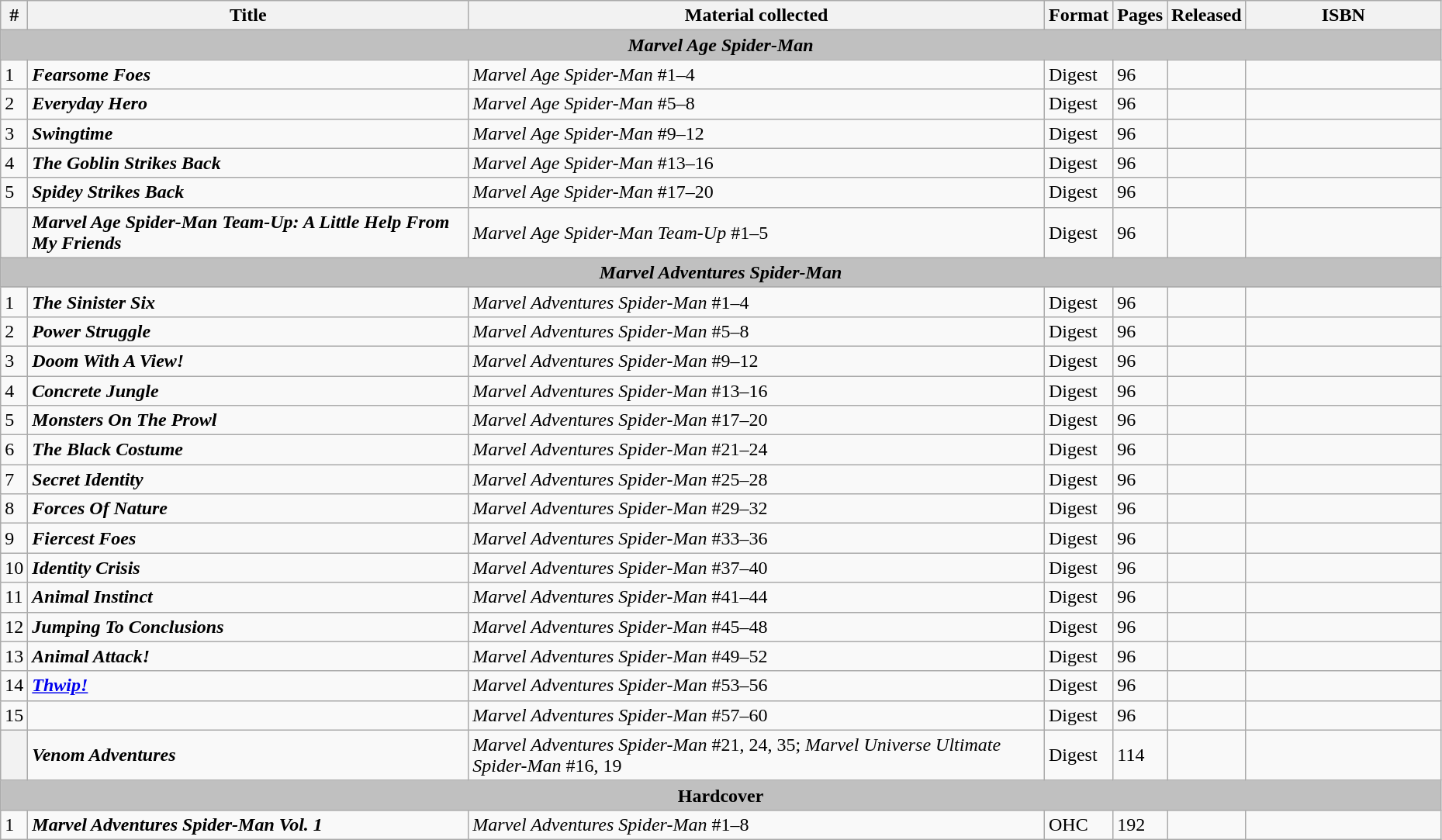<table class="wikitable sortable" width=98%>
<tr>
<th width=4px>#</th>
<th>Title</th>
<th>Material collected</th>
<th class="unsortable">Format</th>
<th>Pages</th>
<th>Released</th>
<th class="unsortable" style="width: 10em;">ISBN</th>
</tr>
<tr>
<th colspan="7" style="background-color: silver;"><em>Marvel Age Spider-Man</em></th>
</tr>
<tr>
<td>1</td>
<td><strong><em>Fearsome Foes</em></strong></td>
<td><em>Marvel Age Spider-Man</em> #1–4</td>
<td>Digest</td>
<td>96</td>
<td></td>
<td></td>
</tr>
<tr>
<td>2</td>
<td><strong><em>Everyday Hero</em></strong></td>
<td><em>Marvel Age Spider-Man</em> #5–8</td>
<td>Digest</td>
<td>96</td>
<td></td>
<td></td>
</tr>
<tr>
<td>3</td>
<td><strong><em>Swingtime</em></strong></td>
<td><em>Marvel Age Spider-Man</em> #9–12</td>
<td>Digest</td>
<td>96</td>
<td></td>
<td></td>
</tr>
<tr>
<td>4</td>
<td><strong><em>The Goblin Strikes Back</em></strong></td>
<td><em>Marvel Age Spider-Man</em> #13–16</td>
<td>Digest</td>
<td>96</td>
<td></td>
<td></td>
</tr>
<tr>
<td>5</td>
<td><strong><em>Spidey Strikes Back</em></strong></td>
<td><em>Marvel Age Spider-Man</em> #17–20</td>
<td>Digest</td>
<td>96</td>
<td></td>
<td></td>
</tr>
<tr>
<th style="background-color: light grey;"></th>
<td><strong><em>Marvel Age Spider-Man Team-Up: A Little Help From My Friends</em></strong></td>
<td><em>Marvel Age Spider-Man Team-Up</em> #1–5</td>
<td>Digest</td>
<td>96</td>
<td></td>
<td></td>
</tr>
<tr>
<th colspan="7" style="background-color: silver;"><em>Marvel Adventures Spider-Man</em></th>
</tr>
<tr>
<td>1</td>
<td><strong><em>The Sinister Six</em></strong></td>
<td><em>Marvel Adventures Spider-Man</em> #1–4</td>
<td>Digest</td>
<td>96</td>
<td></td>
<td></td>
</tr>
<tr>
<td>2</td>
<td><strong><em>Power Struggle</em></strong></td>
<td><em>Marvel Adventures Spider-Man</em> #5–8</td>
<td>Digest</td>
<td>96</td>
<td></td>
<td></td>
</tr>
<tr>
<td>3</td>
<td><strong><em>Doom With A View!</em></strong></td>
<td><em>Marvel Adventures Spider-Man</em> #9–12</td>
<td>Digest</td>
<td>96</td>
<td></td>
<td></td>
</tr>
<tr>
<td>4</td>
<td><strong><em>Concrete Jungle</em></strong></td>
<td><em>Marvel Adventures Spider-Man</em> #13–16</td>
<td>Digest</td>
<td>96</td>
<td></td>
<td></td>
</tr>
<tr>
<td>5</td>
<td><strong><em>Monsters On The Prowl</em></strong></td>
<td><em>Marvel Adventures Spider-Man</em> #17–20</td>
<td>Digest</td>
<td>96</td>
<td></td>
<td></td>
</tr>
<tr>
<td>6</td>
<td><strong><em>The Black Costume</em></strong></td>
<td><em>Marvel Adventures Spider-Man</em> #21–24</td>
<td>Digest</td>
<td>96</td>
<td></td>
<td></td>
</tr>
<tr>
<td>7</td>
<td><strong><em>Secret Identity</em></strong></td>
<td><em>Marvel Adventures Spider-Man</em> #25–28</td>
<td>Digest</td>
<td>96</td>
<td></td>
<td></td>
</tr>
<tr>
<td>8</td>
<td><strong><em>Forces Of Nature</em></strong></td>
<td><em>Marvel Adventures Spider-Man</em> #29–32</td>
<td>Digest</td>
<td>96</td>
<td></td>
<td></td>
</tr>
<tr>
<td>9</td>
<td><strong><em>Fiercest Foes</em></strong></td>
<td><em>Marvel Adventures Spider-Man</em> #33–36</td>
<td>Digest</td>
<td>96</td>
<td></td>
<td></td>
</tr>
<tr>
<td>10</td>
<td><strong><em>Identity Crisis</em></strong></td>
<td><em>Marvel Adventures Spider-Man</em> #37–40</td>
<td>Digest</td>
<td>96</td>
<td></td>
<td></td>
</tr>
<tr>
<td>11</td>
<td><strong><em>Animal Instinct</em></strong></td>
<td><em>Marvel Adventures Spider-Man</em> #41–44</td>
<td>Digest</td>
<td>96</td>
<td></td>
<td></td>
</tr>
<tr>
<td>12</td>
<td><strong><em>Jumping To Conclusions</em></strong></td>
<td><em>Marvel Adventures Spider-Man</em> #45–48</td>
<td>Digest</td>
<td>96</td>
<td></td>
<td></td>
</tr>
<tr>
<td>13</td>
<td><strong><em>Animal Attack!</em></strong></td>
<td><em>Marvel Adventures Spider-Man</em> #49–52</td>
<td>Digest</td>
<td>96</td>
<td></td>
<td></td>
</tr>
<tr>
<td>14</td>
<td><strong><em><a href='#'>Thwip!</a></em></strong></td>
<td><em>Marvel Adventures Spider-Man</em> #53–56</td>
<td>Digest</td>
<td>96</td>
<td></td>
<td></td>
</tr>
<tr>
<td>15</td>
<td><strong><em></em></strong></td>
<td><em>Marvel Adventures Spider-Man</em> #57–60</td>
<td>Digest</td>
<td>96</td>
<td></td>
<td></td>
</tr>
<tr>
<th style="background-color: light grey;"></th>
<td><strong><em>Venom Adventures</em></strong></td>
<td><em>Marvel Adventures Spider-Man</em> #21, 24, 35; <em>Marvel Universe Ultimate Spider-Man</em> #16, 19</td>
<td>Digest</td>
<td>114</td>
<td></td>
<td></td>
</tr>
<tr>
<th colspan="7" style="background-color: silver;">Hardcover</th>
</tr>
<tr>
<td>1</td>
<td><strong><em>Marvel Adventures Spider-Man Vol. 1</em></strong></td>
<td><em>Marvel Adventures Spider-Man</em> #1–8</td>
<td>OHC</td>
<td>192</td>
<td></td>
<td></td>
</tr>
</table>
